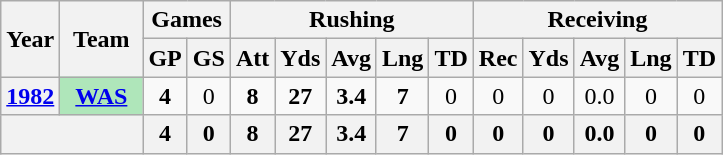<table class="wikitable" style="text-align:center;">
<tr>
<th rowspan="2">Year</th>
<th rowspan="2">Team</th>
<th colspan="2">Games</th>
<th colspan="5">Rushing</th>
<th colspan="5">Receiving</th>
</tr>
<tr>
<th>GP</th>
<th>GS</th>
<th>Att</th>
<th>Yds</th>
<th>Avg</th>
<th>Lng</th>
<th>TD</th>
<th>Rec</th>
<th>Yds</th>
<th>Avg</th>
<th>Lng</th>
<th>TD</th>
</tr>
<tr>
<th><a href='#'>1982</a></th>
<th style="background:#afe6ba; width:3em;"><a href='#'>WAS</a></th>
<td><strong>4</strong></td>
<td>0</td>
<td><strong>8</strong></td>
<td><strong>27</strong></td>
<td><strong>3.4</strong></td>
<td><strong>7</strong></td>
<td>0</td>
<td>0</td>
<td>0</td>
<td>0.0</td>
<td>0</td>
<td>0</td>
</tr>
<tr>
<th colspan="2"></th>
<th>4</th>
<th>0</th>
<th>8</th>
<th>27</th>
<th>3.4</th>
<th>7</th>
<th>0</th>
<th>0</th>
<th>0</th>
<th>0.0</th>
<th>0</th>
<th>0</th>
</tr>
</table>
